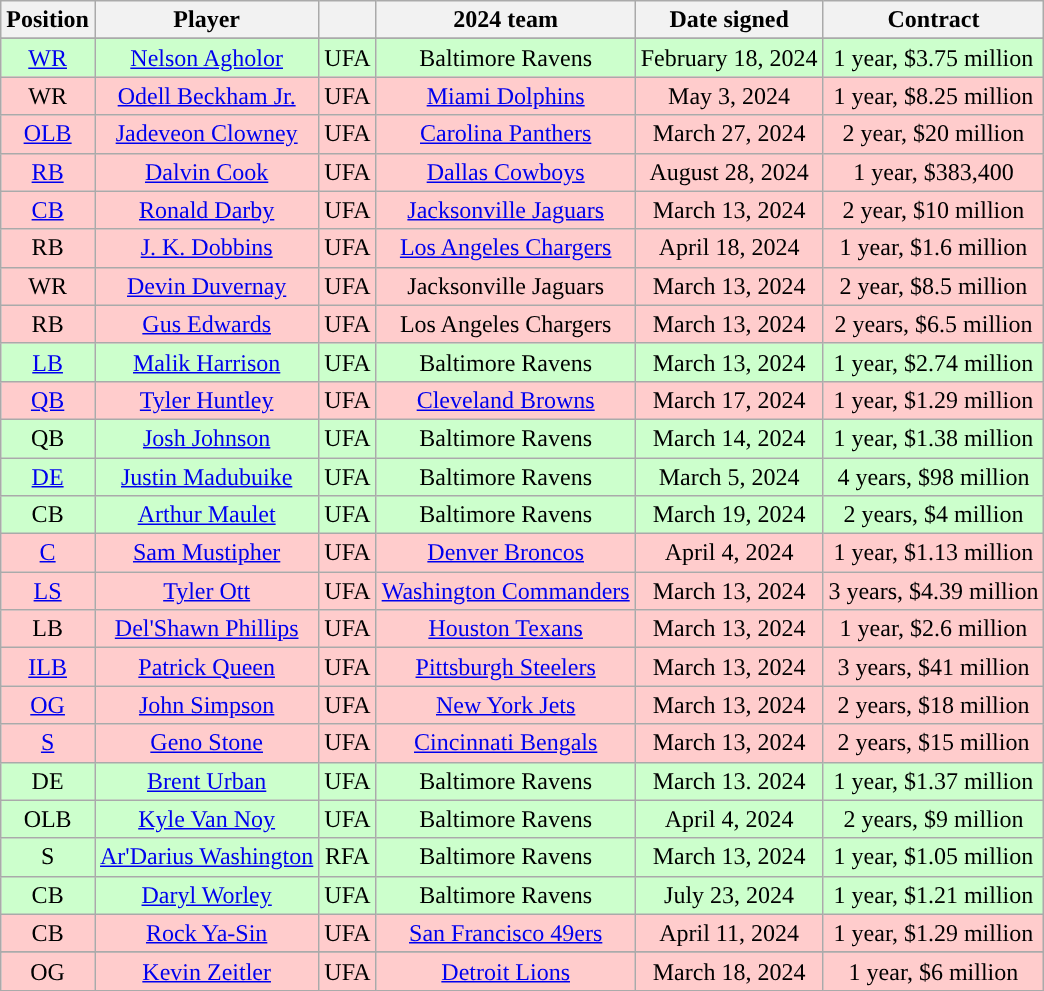<table class="wikitable" style="text-align:center">
<tr>
<th>Position</th>
<th>Player</th>
<th></th>
<th>2024 team</th>
<th>Date signed</th>
<th>Contract</th>
</tr>
<tr>
</tr>
<tr style="background:#cfc;">
<td><a href='#'>WR</a></td>
<td><a href='#'>Nelson Agholor</a></td>
<td>UFA</td>
<td>Baltimore Ravens</td>
<td>February 18, 2024</td>
<td>1 year, $3.75 million</td>
</tr>
<tr style="background:#fcc;">
<td>WR</td>
<td><a href='#'>Odell Beckham Jr.</a></td>
<td>UFA</td>
<td><a href='#'>Miami Dolphins</a></td>
<td>May 3, 2024</td>
<td>1 year, $8.25 million</td>
</tr>
<tr style="background:#fcc;">
<td><a href='#'>OLB</a></td>
<td><a href='#'>Jadeveon Clowney</a></td>
<td>UFA</td>
<td><a href='#'>Carolina Panthers</a></td>
<td>March 27, 2024</td>
<td>2 year, $20 million</td>
</tr>
<tr style="background:#fcc;">
<td><a href='#'>RB</a></td>
<td><a href='#'>Dalvin Cook</a></td>
<td>UFA</td>
<td><a href='#'>Dallas Cowboys</a></td>
<td>August 28, 2024</td>
<td>1 year, $383,400</td>
</tr>
<tr style="background:#fcc;">
<td><a href='#'>CB</a></td>
<td><a href='#'>Ronald Darby</a></td>
<td>UFA</td>
<td><a href='#'>Jacksonville Jaguars</a></td>
<td>March 13, 2024</td>
<td>2 year, $10 million</td>
</tr>
<tr style="background:#fcc;">
<td>RB</td>
<td><a href='#'>J. K. Dobbins</a></td>
<td>UFA</td>
<td><a href='#'>Los Angeles Chargers</a></td>
<td>April 18, 2024</td>
<td>1 year, $1.6 million</td>
</tr>
<tr style="background:#fcc;">
<td>WR</td>
<td><a href='#'>Devin Duvernay</a></td>
<td>UFA</td>
<td>Jacksonville Jaguars</td>
<td>March 13, 2024</td>
<td>2 year, $8.5 million</td>
</tr>
<tr style="background:#fcc;">
<td>RB</td>
<td><a href='#'>Gus Edwards</a></td>
<td>UFA</td>
<td>Los Angeles Chargers</td>
<td>March 13, 2024</td>
<td>2 years, $6.5 million</td>
</tr>
<tr style="background:#cfc;">
<td><a href='#'>LB</a></td>
<td><a href='#'>Malik Harrison</a></td>
<td>UFA</td>
<td>Baltimore Ravens</td>
<td>March 13, 2024</td>
<td>1 year, $2.74 million</td>
</tr>
<tr style="background:#fcc;">
<td><a href='#'>QB</a></td>
<td><a href='#'>Tyler Huntley</a></td>
<td>UFA</td>
<td><a href='#'>Cleveland Browns</a></td>
<td>March 17, 2024</td>
<td>1 year, $1.29 million</td>
</tr>
<tr style="background:#cfc;">
<td>QB</td>
<td><a href='#'>Josh Johnson</a></td>
<td>UFA</td>
<td>Baltimore Ravens</td>
<td>March 14, 2024</td>
<td>1 year, $1.38 million</td>
</tr>
<tr style="background:#cfc;">
<td><a href='#'>DE</a></td>
<td><a href='#'>Justin Madubuike</a></td>
<td>UFA</td>
<td>Baltimore Ravens</td>
<td>March 5, 2024</td>
<td>4 years, $98 million</td>
</tr>
<tr style="background:#cfc;">
<td>CB</td>
<td><a href='#'>Arthur Maulet</a></td>
<td>UFA</td>
<td>Baltimore Ravens</td>
<td>March 19, 2024</td>
<td>2 years, $4 million</td>
</tr>
<tr style="background:#fcc;">
<td><a href='#'>C</a></td>
<td><a href='#'>Sam Mustipher</a></td>
<td>UFA</td>
<td><a href='#'>Denver Broncos</a></td>
<td>April 4, 2024</td>
<td>1 year, $1.13 million</td>
</tr>
<tr style="background:#fcc;">
<td><a href='#'>LS</a></td>
<td><a href='#'>Tyler Ott</a></td>
<td>UFA</td>
<td><a href='#'>Washington Commanders</a></td>
<td>March 13, 2024</td>
<td>3 years, $4.39 million</td>
</tr>
<tr style="background:#fcc;">
<td>LB</td>
<td><a href='#'>Del'Shawn Phillips</a></td>
<td>UFA</td>
<td><a href='#'>Houston Texans</a></td>
<td>March 13, 2024</td>
<td>1 year, $2.6 million</td>
</tr>
<tr style="background:#fcc;">
<td><a href='#'>ILB</a></td>
<td><a href='#'>Patrick Queen</a></td>
<td>UFA</td>
<td><a href='#'>Pittsburgh Steelers</a></td>
<td>March 13, 2024</td>
<td>3 years, $41 million</td>
</tr>
<tr style="background:#fcc;">
<td><a href='#'>OG</a></td>
<td><a href='#'>John Simpson</a></td>
<td>UFA</td>
<td><a href='#'>New York Jets</a></td>
<td>March 13, 2024</td>
<td>2 years, $18 million</td>
</tr>
<tr style="background:#fcc;">
<td><a href='#'>S</a></td>
<td><a href='#'>Geno Stone</a></td>
<td>UFA</td>
<td><a href='#'>Cincinnati Bengals</a></td>
<td>March 13, 2024</td>
<td>2 years, $15 million</td>
</tr>
<tr style="background:#cfc;">
<td>DE</td>
<td><a href='#'>Brent Urban</a></td>
<td>UFA</td>
<td>Baltimore Ravens</td>
<td>March 13. 2024</td>
<td>1 year, $1.37 million</td>
</tr>
<tr style="background:#cfc;">
<td>OLB</td>
<td><a href='#'>Kyle Van Noy</a></td>
<td>UFA</td>
<td>Baltimore Ravens</td>
<td>April 4, 2024</td>
<td>2 years, $9 million</td>
</tr>
<tr style="background:#cfc;">
<td>S</td>
<td><a href='#'>Ar'Darius Washington</a></td>
<td>RFA</td>
<td>Baltimore Ravens</td>
<td>March 13, 2024</td>
<td>1 year, $1.05 million</td>
</tr>
<tr style="background:#cfc;">
<td>CB</td>
<td><a href='#'>Daryl Worley</a></td>
<td>UFA</td>
<td>Baltimore Ravens</td>
<td>July 23, 2024</td>
<td>1 year, $1.21 million</td>
</tr>
<tr style="background:#fcc;">
<td>CB</td>
<td><a href='#'>Rock Ya-Sin</a></td>
<td>UFA</td>
<td><a href='#'>San Francisco 49ers</a></td>
<td>April 11, 2024</td>
<td>1 year, $1.29 million</td>
</tr>
<tr>
</tr>
<tr style="background:#fcc;">
<td>OG</td>
<td><a href='#'>Kevin Zeitler</a></td>
<td>UFA</td>
<td><a href='#'>Detroit Lions</a></td>
<td>March 18, 2024</td>
<td>1 year, $6 million</td>
</tr>
<tr>
</tr>
</table>
